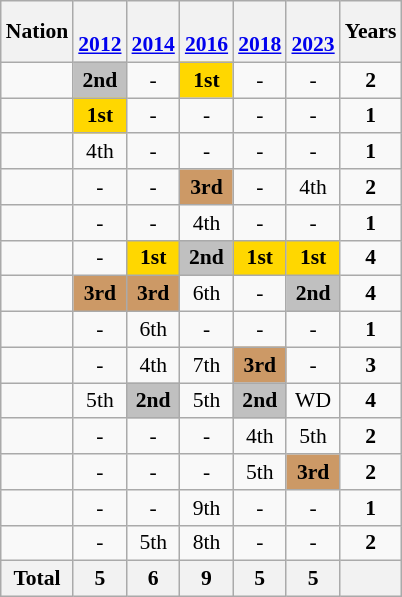<table class="wikitable" style="text-align:center; font-size:90%">
<tr>
<th>Nation</th>
<th><br><a href='#'>2012</a></th>
<th><br><a href='#'>2014</a></th>
<th><br><a href='#'>2016</a></th>
<th><br><a href='#'>2018</a></th>
<th><br><a href='#'>2023</a></th>
<th>Years</th>
</tr>
<tr>
<td align=left></td>
<td bgcolor=silver><strong>2nd</strong></td>
<td>-</td>
<td bgcolor=gold><strong>1st</strong></td>
<td>-</td>
<td>-</td>
<td><strong>2</strong></td>
</tr>
<tr>
<td align=left></td>
<td bgcolor=gold><strong>1st</strong></td>
<td>-</td>
<td>-</td>
<td>-</td>
<td>-</td>
<td><strong>1</strong></td>
</tr>
<tr>
<td align=left></td>
<td>4th</td>
<td>-</td>
<td>-</td>
<td>-</td>
<td>-</td>
<td><strong>1</strong></td>
</tr>
<tr>
<td align=left></td>
<td>-</td>
<td>-</td>
<td bgcolor=#cc9966><strong>3rd</strong></td>
<td>-</td>
<td>4th</td>
<td><strong>2</strong></td>
</tr>
<tr>
<td align=left></td>
<td>-</td>
<td>-</td>
<td>4th</td>
<td>-</td>
<td>-</td>
<td><strong>1</strong></td>
</tr>
<tr>
<td align=left></td>
<td>-</td>
<td bgcolor=gold><strong>1st</strong></td>
<td bgcolor=silver><strong>2nd</strong></td>
<td bgcolor=gold><strong>1st</strong></td>
<td bgcolor=gold><strong>1st</strong></td>
<td><strong>4</strong></td>
</tr>
<tr>
<td align=left></td>
<td bgcolor=#cc9966><strong>3rd</strong></td>
<td bgcolor=#cc9966><strong>3rd</strong></td>
<td>6th</td>
<td>-</td>
<td bgcolor=silver><strong>2nd</strong></td>
<td><strong>4</strong></td>
</tr>
<tr>
<td align=left></td>
<td>-</td>
<td>6th</td>
<td>-</td>
<td>-</td>
<td>-</td>
<td><strong>1</strong></td>
</tr>
<tr>
<td align=left></td>
<td>-</td>
<td>4th</td>
<td>7th</td>
<td bgcolor=#cc9966><strong>3rd</strong></td>
<td>-</td>
<td><strong>3</strong></td>
</tr>
<tr>
<td align=left></td>
<td>5th</td>
<td bgcolor=silver><strong>2nd</strong></td>
<td>5th</td>
<td bgcolor=silver><strong>2nd</strong></td>
<td>WD</td>
<td><strong>4</strong></td>
</tr>
<tr>
<td align=left></td>
<td>-</td>
<td>-</td>
<td>-</td>
<td>4th</td>
<td>5th</td>
<td><strong>2</strong></td>
</tr>
<tr>
<td align=left></td>
<td>-</td>
<td>-</td>
<td>-</td>
<td>5th</td>
<td bgcolor=#cc9966><strong>3rd</strong></td>
<td><strong>2</strong></td>
</tr>
<tr>
<td align=left></td>
<td>-</td>
<td>-</td>
<td>9th</td>
<td>-</td>
<td>-</td>
<td><strong>1</strong></td>
</tr>
<tr>
<td align=left></td>
<td>-</td>
<td>5th</td>
<td>8th</td>
<td>-</td>
<td>-</td>
<td><strong>2</strong></td>
</tr>
<tr>
<th>Total</th>
<th>5</th>
<th>6</th>
<th>9</th>
<th>5</th>
<th>5</th>
<th></th>
</tr>
</table>
